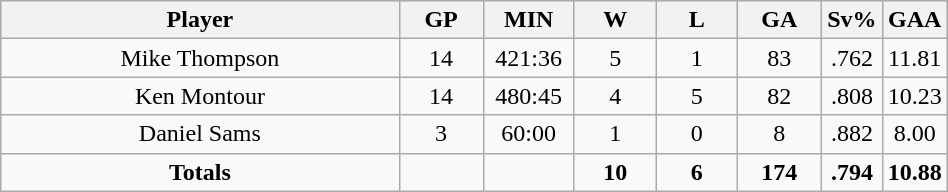<table class="wikitable sortable" width="50%">
<tr align="center"  bgcolor="#dddddd">
<th width="50%">Player</th>
<th width="10%">GP</th>
<th width="10%">MIN</th>
<th width="10%">W</th>
<th width="10%">L</th>
<th width="10%">GA</th>
<th width="10%">Sv%</th>
<th width="10%">GAA</th>
</tr>
<tr align=center>
<td>Mike Thompson</td>
<td>14</td>
<td>421:36</td>
<td>5</td>
<td>1</td>
<td>83</td>
<td>.762</td>
<td>11.81</td>
</tr>
<tr align=center>
<td>Ken Montour</td>
<td>14</td>
<td>480:45</td>
<td>4</td>
<td>5</td>
<td>82</td>
<td>.808</td>
<td>10.23</td>
</tr>
<tr align=center>
<td>Daniel Sams</td>
<td>3</td>
<td>60:00</td>
<td>1</td>
<td>0</td>
<td>8</td>
<td>.882</td>
<td>8.00</td>
</tr>
<tr align=center>
<td><strong>Totals</strong></td>
<td></td>
<td></td>
<td><strong>10</strong></td>
<td><strong>6</strong></td>
<td><strong> 174</strong></td>
<td><strong> .794</strong></td>
<td><strong> 10.88</strong></td>
</tr>
</table>
